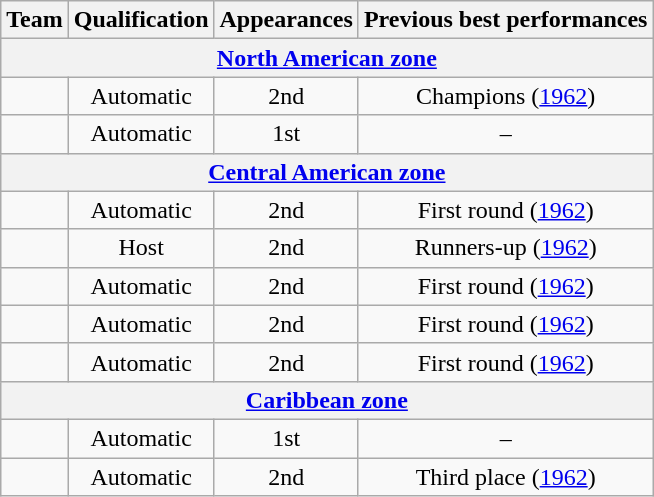<table class="wikitable" style="text-align:center">
<tr>
<th>Team</th>
<th>Qualification</th>
<th>Appearances</th>
<th>Previous best performances</th>
</tr>
<tr>
<th colspan="5"><a href='#'>North American zone</a></th>
</tr>
<tr>
<td align="left"></td>
<td>Automatic</td>
<td>2nd</td>
<td>Champions (<a href='#'>1962</a>)</td>
</tr>
<tr>
<td align="left"></td>
<td>Automatic</td>
<td>1st</td>
<td>–</td>
</tr>
<tr>
<th colspan="5"><a href='#'>Central American zone</a></th>
</tr>
<tr>
<td align="left"></td>
<td>Automatic</td>
<td>2nd</td>
<td>First round (<a href='#'>1962</a>)</td>
</tr>
<tr>
<td align="left"></td>
<td>Host</td>
<td>2nd</td>
<td>Runners-up (<a href='#'>1962</a>)</td>
</tr>
<tr>
<td align="left"></td>
<td>Automatic</td>
<td>2nd</td>
<td>First round (<a href='#'>1962</a>)</td>
</tr>
<tr>
<td align="left"></td>
<td>Automatic</td>
<td>2nd</td>
<td>First round (<a href='#'>1962</a>)</td>
</tr>
<tr>
<td align="left"></td>
<td>Automatic</td>
<td>2nd</td>
<td>First round (<a href='#'>1962</a>)</td>
</tr>
<tr>
<th colspan="5"><a href='#'>Caribbean zone</a></th>
</tr>
<tr>
<td align="left"></td>
<td>Automatic</td>
<td>1st</td>
<td>–</td>
</tr>
<tr>
<td align="left"></td>
<td>Automatic</td>
<td>2nd</td>
<td>Third place (<a href='#'>1962</a>)</td>
</tr>
</table>
